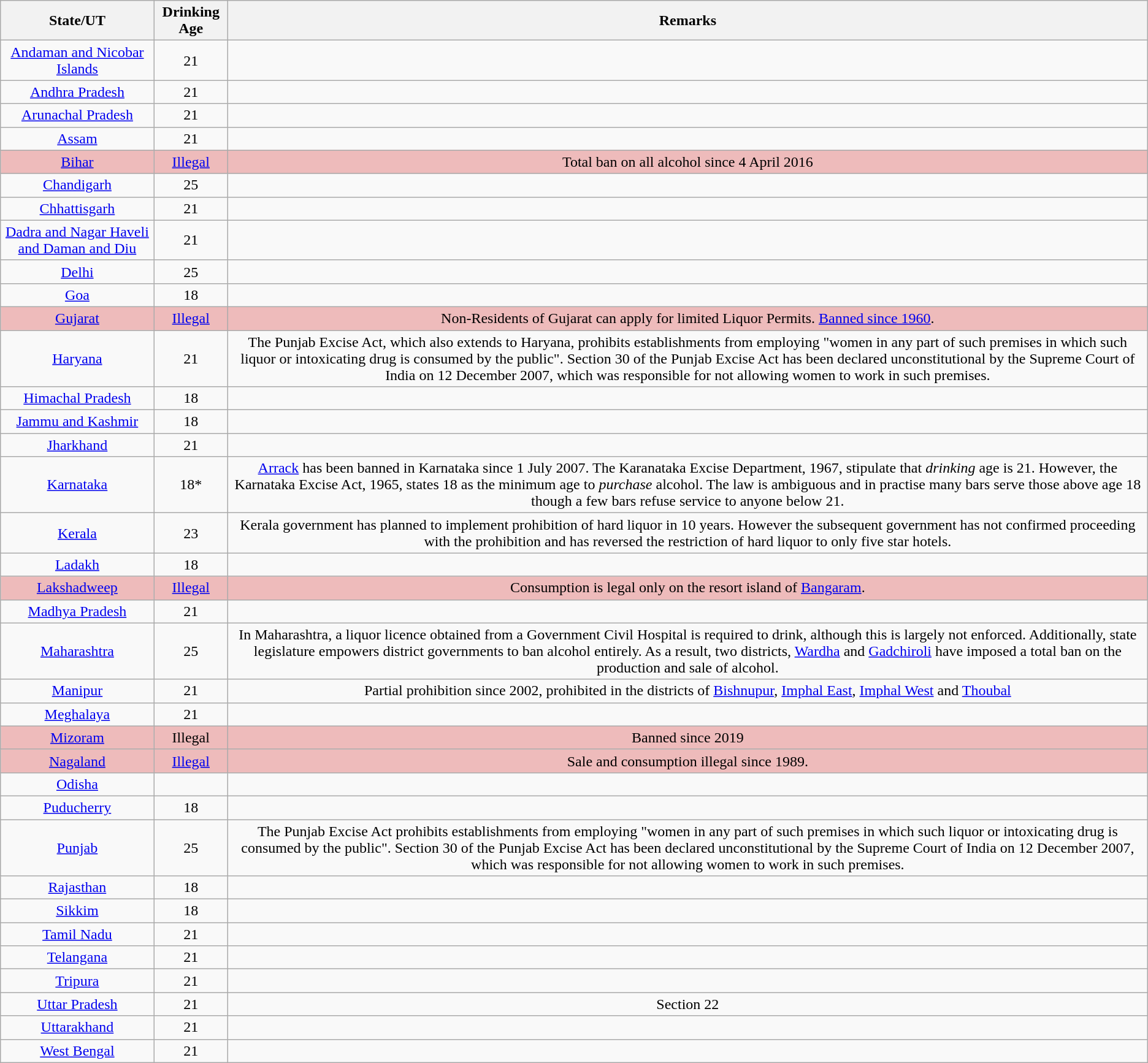<table class="wikitable sortable" style="text-align: center;">
<tr>
<th>State/UT</th>
<th>Drinking Age</th>
<th>Remarks</th>
</tr>
<tr>
<td><a href='#'>Andaman and Nicobar Islands</a></td>
<td>21</td>
<td></td>
</tr>
<tr>
<td><a href='#'>Andhra Pradesh</a></td>
<td>21</td>
<td></td>
</tr>
<tr>
<td><a href='#'>Arunachal Pradesh</a></td>
<td>21</td>
<td></td>
</tr>
<tr>
<td><a href='#'>Assam</a></td>
<td>21</td>
<td></td>
</tr>
<tr style="background:#ebb;">
<td><a href='#'>Bihar</a></td>
<td><a href='#'>Illegal</a></td>
<td>Total ban on all alcohol since 4 April 2016</td>
</tr>
<tr>
<td><a href='#'>Chandigarh</a></td>
<td>25</td>
<td></td>
</tr>
<tr>
<td><a href='#'>Chhattisgarh</a></td>
<td>21</td>
<td></td>
</tr>
<tr>
<td><a href='#'>Dadra and Nagar Haveli and Daman and Diu</a></td>
<td>21</td>
<td><br></td>
</tr>
<tr>
<td><a href='#'>Delhi</a></td>
<td>25 </td>
<td></td>
</tr>
<tr>
<td><a href='#'>Goa</a></td>
<td>18</td>
<td></td>
</tr>
<tr style="background:#ebb;">
<td><a href='#'>Gujarat</a></td>
<td style="background:#ebb;"><a href='#'>Illegal</a></td>
<td style="background:#ebb;">Non-Residents of Gujarat can apply for limited Liquor Permits. <a href='#'>Banned since 1960</a>.</td>
</tr>
<tr>
<td><a href='#'>Haryana</a></td>
<td>21</td>
<td>The Punjab Excise Act, which also extends to Haryana, prohibits establishments from employing "women in any part of such premises in which such liquor or intoxicating drug is consumed by the public". Section 30 of the Punjab Excise Act has been declared unconstitutional by the Supreme Court of India on 12 December 2007, which was responsible for not allowing women to work in such premises.</td>
</tr>
<tr>
<td><a href='#'>Himachal Pradesh</a></td>
<td>18</td>
<td></td>
</tr>
<tr>
<td><a href='#'>Jammu and Kashmir</a></td>
<td>18</td>
<td></td>
</tr>
<tr>
<td><a href='#'>Jharkhand</a></td>
<td>21</td>
<td></td>
</tr>
<tr>
<td><a href='#'>Karnataka</a></td>
<td>18*</td>
<td><a href='#'>Arrack</a> has been banned in Karnataka since 1 July 2007. The Karanataka Excise Department, 1967, stipulate that <em>drinking</em> age is 21. However, the Karnataka Excise Act, 1965, states 18 as the minimum age to <em>purchase</em> alcohol. The law is ambiguous and in practise many bars serve those above age 18 though a few bars refuse service to anyone below 21.</td>
</tr>
<tr>
<td><a href='#'>Kerala</a></td>
<td>23</td>
<td>Kerala government has planned to implement prohibition of hard liquor in 10 years. However the subsequent government has not confirmed proceeding with the prohibition and has reversed the restriction of hard liquor to only five star hotels.</td>
</tr>
<tr>
<td><a href='#'>Ladakh</a></td>
<td>18</td>
<td></td>
</tr>
<tr style="background:#ebb;">
<td><a href='#'>Lakshadweep</a></td>
<td><a href='#'>Illegal</a></td>
<td>Consumption is legal only on the resort island of <a href='#'>Bangaram</a>.</td>
</tr>
<tr>
<td><a href='#'>Madhya Pradesh</a></td>
<td>21</td>
<td></td>
</tr>
<tr>
<td><a href='#'>Maharashtra</a></td>
<td>25</td>
<td>In Maharashtra, a liquor licence obtained from a Government Civil Hospital is required to drink, although this is largely not enforced. Additionally, state legislature empowers district governments to ban alcohol entirely. As a result, two districts, <a href='#'>Wardha</a> and <a href='#'>Gadchiroli</a> have imposed a total ban on the production and sale of alcohol.</td>
</tr>
<tr>
<td><a href='#'>Manipur</a></td>
<td>21</td>
<td>Partial prohibition since 2002, prohibited in the districts of <a href='#'>Bishnupur</a>, <a href='#'>Imphal East</a>, <a href='#'>Imphal West</a> and <a href='#'>Thoubal</a></td>
</tr>
<tr>
<td><a href='#'>Meghalaya</a></td>
<td>21</td>
<td></td>
</tr>
<tr style="background:#ebb;">
<td><a href='#'>Mizoram</a></td>
<td>Illegal</td>
<td>Banned since 2019</td>
</tr>
<tr style="background:#ebb;">
<td><a href='#'>Nagaland</a></td>
<td><a href='#'>Illegal</a></td>
<td>Sale and consumption illegal since 1989.</td>
</tr>
<tr>
<td><a href='#'>Odisha</a></td>
<td 21></td>
</tr>
<tr>
<td><a href='#'>Puducherry</a></td>
<td>18</td>
<td></td>
</tr>
<tr>
<td><a href='#'>Punjab</a></td>
<td>25</td>
<td>The Punjab Excise Act prohibits establishments from employing "women in any part of such premises in which such liquor or intoxicating drug is consumed by the public". Section 30 of the Punjab Excise Act has been declared unconstitutional by the Supreme Court of India on 12 December 2007, which was responsible for not allowing women to work in such premises.</td>
</tr>
<tr>
<td><a href='#'>Rajasthan</a></td>
<td>18</td>
<td></td>
</tr>
<tr>
<td><a href='#'>Sikkim</a></td>
<td>18</td>
<td></td>
</tr>
<tr>
<td><a href='#'>Tamil Nadu</a></td>
<td>21</td>
<td></td>
</tr>
<tr>
<td><a href='#'>Telangana</a></td>
<td>21</td>
<td></td>
</tr>
<tr>
<td><a href='#'>Tripura</a></td>
<td>21</td>
<td></td>
</tr>
<tr>
<td><a href='#'>Uttar Pradesh</a></td>
<td>21</td>
<td>Section 22</td>
</tr>
<tr>
<td><a href='#'>Uttarakhand</a></td>
<td>21</td>
<td></td>
</tr>
<tr>
<td><a href='#'>West Bengal</a></td>
<td>21</td>
<td></td>
</tr>
</table>
